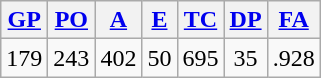<table class="wikitable">
<tr>
<th><a href='#'>GP</a></th>
<th><a href='#'>PO</a></th>
<th><a href='#'>A</a></th>
<th><a href='#'>E</a></th>
<th><a href='#'>TC</a></th>
<th><a href='#'>DP</a></th>
<th><a href='#'>FA</a></th>
</tr>
<tr align=center>
<td>179</td>
<td>243</td>
<td>402</td>
<td>50</td>
<td>695</td>
<td>35</td>
<td>.928</td>
</tr>
</table>
